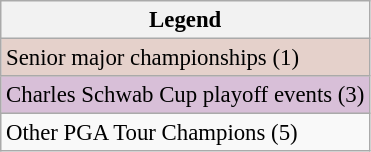<table class="wikitable" style="font-size:95%;">
<tr>
<th>Legend</th>
</tr>
<tr style="background:#e5d1cb;">
<td>Senior major championships (1)</td>
</tr>
<tr style="background:thistle">
<td>Charles Schwab Cup playoff events (3)</td>
</tr>
<tr>
<td>Other PGA Tour Champions (5)</td>
</tr>
</table>
